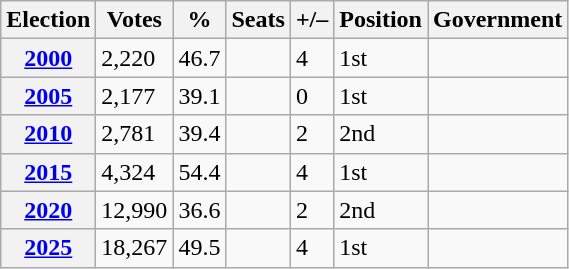<table class=wikitable style="text-align: left;">
<tr>
<th>Election</th>
<th>Votes</th>
<th>%</th>
<th>Seats</th>
<th>+/–</th>
<th>Position</th>
<th>Government</th>
</tr>
<tr>
<th><a href='#'>2000</a></th>
<td>2,220</td>
<td>46.7</td>
<td></td>
<td> 4</td>
<td> 1st</td>
<td></td>
</tr>
<tr>
<th><a href='#'>2005</a></th>
<td>2,177</td>
<td>39.1</td>
<td></td>
<td> 0</td>
<td> 1st</td>
<td></td>
</tr>
<tr>
<th><a href='#'>2010</a></th>
<td>2,781</td>
<td>39.4</td>
<td></td>
<td> 2</td>
<td> 2nd</td>
<td></td>
</tr>
<tr>
<th><a href='#'>2015</a></th>
<td>4,324</td>
<td>54.4</td>
<td></td>
<td> 4</td>
<td> 1st</td>
<td></td>
</tr>
<tr>
<th><a href='#'>2020</a></th>
<td>12,990</td>
<td>36.6</td>
<td></td>
<td> 2</td>
<td> 2nd</td>
<td></td>
</tr>
<tr>
<th><a href='#'>2025</a></th>
<td>18,267</td>
<td>49.5</td>
<td></td>
<td> 4</td>
<td> 1st</td>
<td></td>
</tr>
</table>
